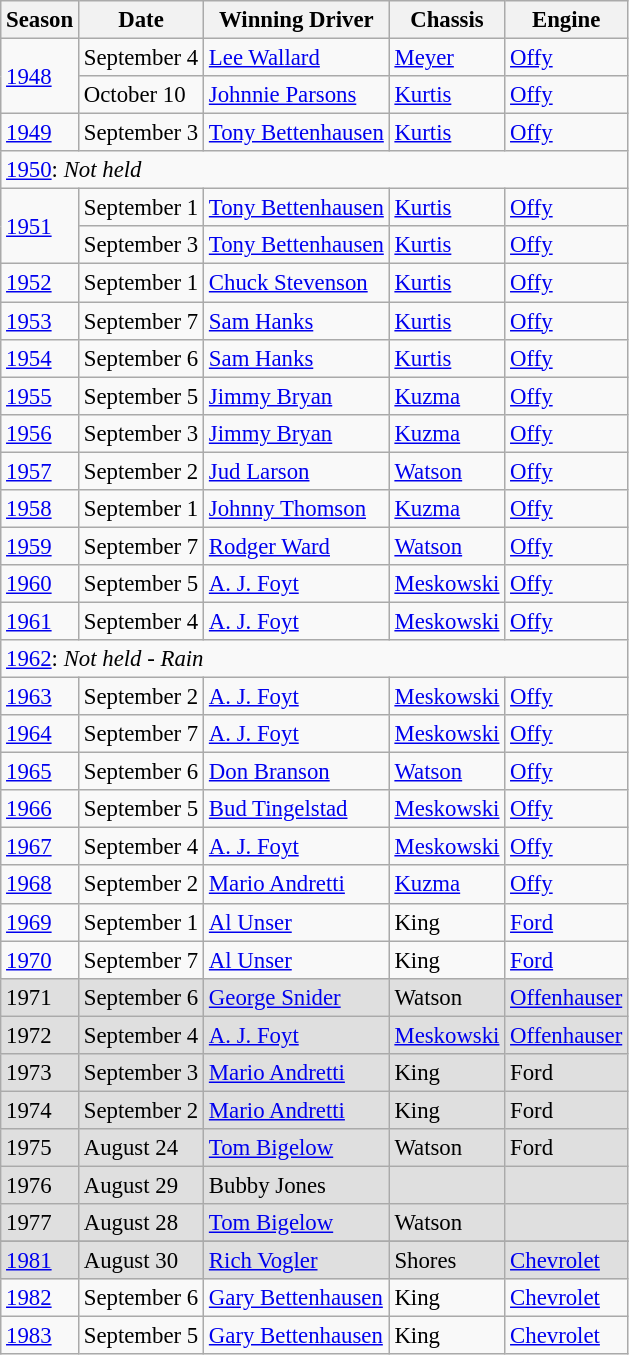<table class="wikitable" style="font-size: 95%;">
<tr>
<th>Season</th>
<th>Date</th>
<th>Winning Driver</th>
<th>Chassis</th>
<th>Engine</th>
</tr>
<tr>
<td rowspan=2><a href='#'>1948</a></td>
<td>September 4</td>
<td><a href='#'>Lee Wallard</a></td>
<td><a href='#'>Meyer</a></td>
<td><a href='#'>Offy</a></td>
</tr>
<tr>
<td>October 10</td>
<td><a href='#'>Johnnie Parsons</a></td>
<td><a href='#'>Kurtis</a></td>
<td><a href='#'>Offy</a></td>
</tr>
<tr>
<td><a href='#'>1949</a></td>
<td>September 3</td>
<td><a href='#'>Tony Bettenhausen</a></td>
<td><a href='#'>Kurtis</a></td>
<td><a href='#'>Offy</a></td>
</tr>
<tr>
<td colspan=5><a href='#'>1950</a>: <em>Not held</em></td>
</tr>
<tr>
<td rowspan=2><a href='#'>1951</a></td>
<td>September 1</td>
<td><a href='#'>Tony Bettenhausen</a></td>
<td><a href='#'>Kurtis</a></td>
<td><a href='#'>Offy</a></td>
</tr>
<tr>
<td>September 3</td>
<td><a href='#'>Tony Bettenhausen</a></td>
<td><a href='#'>Kurtis</a></td>
<td><a href='#'>Offy</a></td>
</tr>
<tr>
<td><a href='#'>1952</a></td>
<td>September 1</td>
<td><a href='#'>Chuck Stevenson</a></td>
<td><a href='#'>Kurtis</a></td>
<td><a href='#'>Offy</a></td>
</tr>
<tr>
<td><a href='#'>1953</a></td>
<td>September 7</td>
<td><a href='#'>Sam Hanks</a></td>
<td><a href='#'>Kurtis</a></td>
<td><a href='#'>Offy</a></td>
</tr>
<tr>
<td><a href='#'>1954</a></td>
<td>September 6</td>
<td><a href='#'>Sam Hanks</a></td>
<td><a href='#'>Kurtis</a></td>
<td><a href='#'>Offy</a></td>
</tr>
<tr>
<td><a href='#'>1955</a></td>
<td>September 5</td>
<td><a href='#'>Jimmy Bryan</a></td>
<td><a href='#'>Kuzma</a></td>
<td><a href='#'>Offy</a></td>
</tr>
<tr>
<td><a href='#'>1956</a></td>
<td>September 3</td>
<td><a href='#'>Jimmy Bryan</a></td>
<td><a href='#'>Kuzma</a></td>
<td><a href='#'>Offy</a></td>
</tr>
<tr>
<td><a href='#'>1957</a></td>
<td>September 2</td>
<td><a href='#'>Jud Larson</a></td>
<td><a href='#'>Watson</a></td>
<td><a href='#'>Offy</a></td>
</tr>
<tr>
<td><a href='#'>1958</a></td>
<td>September 1</td>
<td><a href='#'>Johnny Thomson</a></td>
<td><a href='#'>Kuzma</a></td>
<td><a href='#'>Offy</a></td>
</tr>
<tr>
<td><a href='#'>1959</a></td>
<td>September 7</td>
<td><a href='#'>Rodger Ward</a></td>
<td><a href='#'>Watson</a></td>
<td><a href='#'>Offy</a></td>
</tr>
<tr>
<td><a href='#'>1960</a></td>
<td>September 5</td>
<td><a href='#'>A. J. Foyt</a></td>
<td><a href='#'>Meskowski</a></td>
<td><a href='#'>Offy</a></td>
</tr>
<tr>
<td><a href='#'>1961</a></td>
<td>September 4</td>
<td><a href='#'>A. J. Foyt</a></td>
<td><a href='#'>Meskowski</a></td>
<td><a href='#'>Offy</a></td>
</tr>
<tr>
<td colspan=5><a href='#'>1962</a>: <em>Not held - Rain</em></td>
</tr>
<tr>
<td><a href='#'>1963</a></td>
<td>September 2</td>
<td><a href='#'>A. J. Foyt</a></td>
<td><a href='#'>Meskowski</a></td>
<td><a href='#'>Offy</a></td>
</tr>
<tr>
<td><a href='#'>1964</a></td>
<td>September 7</td>
<td><a href='#'>A. J. Foyt</a></td>
<td><a href='#'>Meskowski</a></td>
<td><a href='#'>Offy</a></td>
</tr>
<tr>
<td><a href='#'>1965</a></td>
<td>September 6</td>
<td><a href='#'>Don Branson</a></td>
<td><a href='#'>Watson</a></td>
<td><a href='#'>Offy</a></td>
</tr>
<tr>
<td><a href='#'>1966</a></td>
<td>September 5</td>
<td><a href='#'>Bud Tingelstad</a></td>
<td><a href='#'>Meskowski</a></td>
<td><a href='#'>Offy</a></td>
</tr>
<tr>
<td><a href='#'>1967</a></td>
<td>September 4</td>
<td><a href='#'>A. J. Foyt</a></td>
<td><a href='#'>Meskowski</a></td>
<td><a href='#'>Offy</a></td>
</tr>
<tr>
<td><a href='#'>1968</a></td>
<td>September 2</td>
<td><a href='#'>Mario Andretti</a></td>
<td><a href='#'>Kuzma</a></td>
<td><a href='#'>Offy</a></td>
</tr>
<tr>
<td><a href='#'>1969</a></td>
<td>September 1</td>
<td><a href='#'>Al Unser</a></td>
<td>King</td>
<td><a href='#'>Ford</a></td>
</tr>
<tr>
<td><a href='#'>1970</a></td>
<td>September 7</td>
<td><a href='#'>Al Unser</a></td>
<td>King</td>
<td><a href='#'>Ford</a></td>
</tr>
<tr style="background:#DFDFDF;">
<td>1971</td>
<td>September 6</td>
<td><a href='#'>George Snider</a></td>
<td>Watson</td>
<td><a href='#'>Offenhauser</a></td>
</tr>
<tr style="background:#DFDFDF;">
<td>1972</td>
<td>September 4</td>
<td><a href='#'>A. J. Foyt</a></td>
<td><a href='#'>Meskowski</a></td>
<td><a href='#'>Offenhauser</a></td>
</tr>
<tr style="background:#DFDFDF;">
<td>1973</td>
<td>September 3</td>
<td><a href='#'>Mario Andretti</a></td>
<td>King</td>
<td>Ford</td>
</tr>
<tr style="background:#DFDFDF;">
<td>1974</td>
<td>September 2</td>
<td><a href='#'>Mario Andretti</a></td>
<td>King</td>
<td>Ford</td>
</tr>
<tr style="background:#DFDFDF;">
<td>1975</td>
<td>August 24</td>
<td><a href='#'>Tom Bigelow</a></td>
<td>Watson</td>
<td>Ford</td>
</tr>
<tr style="background:#DFDFDF;">
<td>1976</td>
<td>August 29</td>
<td>Bubby Jones</td>
<td></td>
<td></td>
</tr>
<tr style="background:#DFDFDF;">
<td>1977</td>
<td>August 28</td>
<td><a href='#'>Tom Bigelow</a></td>
<td>Watson</td>
<td></td>
</tr>
<tr>
</tr>
<tr style="background:#DFDFDF;">
<td><a href='#'>1981</a></td>
<td>August 30</td>
<td><a href='#'>Rich Vogler</a></td>
<td>Shores</td>
<td><a href='#'>Chevrolet</a></td>
</tr>
<tr>
<td><a href='#'>1982</a></td>
<td>September 6</td>
<td><a href='#'>Gary Bettenhausen</a></td>
<td>King</td>
<td><a href='#'>Chevrolet</a></td>
</tr>
<tr>
<td><a href='#'>1983</a></td>
<td>September 5</td>
<td><a href='#'>Gary Bettenhausen</a></td>
<td>King</td>
<td><a href='#'>Chevrolet</a></td>
</tr>
</table>
